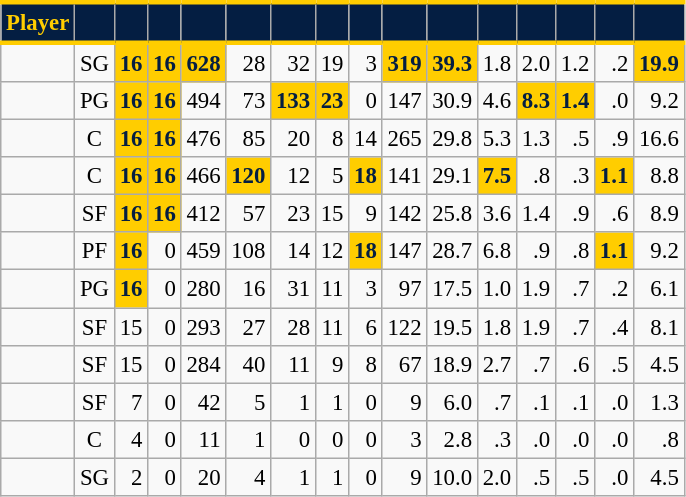<table class="wikitable sortable" style="font-size: 95%; text-align:right;">
<tr>
<th style="background:#041E42; color:#FFCD00; border-top:#FFCD00 3px solid; border-bottom:#FFCD00 3px solid;">Player</th>
<th style="background:#041E42; color:#FFCD00; border-top:#FFCD00 3px solid; border-bottom:#FFCD00 3px solid;"></th>
<th style="background:#041E42; color:#FFCD00; border-top:#FFCD00 3px solid; border-bottom:#FFCD00 3px solid;"></th>
<th style="background:#041E42; color:#FFCD00; border-top:#FFCD00 3px solid; border-bottom:#FFCD00 3px solid;"></th>
<th style="background:#041E42; color:#FFCD00; border-top:#FFCD00 3px solid; border-bottom:#FFCD00 3px solid;"></th>
<th style="background:#041E42; color:#FFCD00; border-top:#FFCD00 3px solid; border-bottom:#FFCD00 3px solid;"></th>
<th style="background:#041E42; color:#FFCD00; border-top:#FFCD00 3px solid; border-bottom:#FFCD00 3px solid;"></th>
<th style="background:#041E42; color:#FFCD00; border-top:#FFCD00 3px solid; border-bottom:#FFCD00 3px solid;"></th>
<th style="background:#041E42; color:#FFCD00; border-top:#FFCD00 3px solid; border-bottom:#FFCD00 3px solid;"></th>
<th style="background:#041E42; color:#FFCD00; border-top:#FFCD00 3px solid; border-bottom:#FFCD00 3px solid;"></th>
<th style="background:#041E42; color:#FFCD00; border-top:#FFCD00 3px solid; border-bottom:#FFCD00 3px solid;"></th>
<th style="background:#041E42; color:#FFCD00; border-top:#FFCD00 3px solid; border-bottom:#FFCD00 3px solid;"></th>
<th style="background:#041E42; color:#FFCD00; border-top:#FFCD00 3px solid; border-bottom:#FFCD00 3px solid;"></th>
<th style="background:#041E42; color:#FFCD00; border-top:#FFCD00 3px solid; border-bottom:#FFCD00 3px solid;"></th>
<th style="background:#041E42; color:#FFCD00; border-top:#FFCD00 3px solid; border-bottom:#FFCD00 3px solid;"></th>
<th style="background:#041E42; color:#FFCD00; border-top:#FFCD00 3px solid; border-bottom:#FFCD00 3px solid;"></th>
</tr>
<tr>
<td style="text-align:left;"></td>
<td style="text-align:center;">SG</td>
<td style="background:#FFCD00; color:#041E42;"><strong>16</strong></td>
<td style="background:#FFCD00; color:#041E42;"><strong>16</strong></td>
<td style="background:#FFCD00; color:#041E42;"><strong>628</strong></td>
<td>28</td>
<td>32</td>
<td>19</td>
<td>3</td>
<td style="background:#FFCD00; color:#041E42;"><strong>319</strong></td>
<td style="background:#FFCD00; color:#041E42;"><strong>39.3</strong></td>
<td>1.8</td>
<td>2.0</td>
<td>1.2</td>
<td>.2</td>
<td style="background:#FFCD00; color:#041E42;"><strong>19.9</strong></td>
</tr>
<tr>
<td style="text-align:left;"></td>
<td style="text-align:center;">PG</td>
<td style="background:#FFCD00; color:#041E42;"><strong>16</strong></td>
<td style="background:#FFCD00; color:#041E42;"><strong>16</strong></td>
<td>494</td>
<td>73</td>
<td style="background:#FFCD00; color:#041E42;"><strong>133</strong></td>
<td style="background:#FFCD00; color:#041E42;"><strong>23</strong></td>
<td>0</td>
<td>147</td>
<td>30.9</td>
<td>4.6</td>
<td style="background:#FFCD00; color:#041E42;"><strong>8.3</strong></td>
<td style="background:#FFCD00; color:#041E42;"><strong>1.4</strong></td>
<td>.0</td>
<td>9.2</td>
</tr>
<tr>
<td style="text-align:left;"></td>
<td style="text-align:center;">C</td>
<td style="background:#FFCD00; color:#041E42;"><strong>16</strong></td>
<td style="background:#FFCD00; color:#041E42;"><strong>16</strong></td>
<td>476</td>
<td>85</td>
<td>20</td>
<td>8</td>
<td>14</td>
<td>265</td>
<td>29.8</td>
<td>5.3</td>
<td>1.3</td>
<td>.5</td>
<td>.9</td>
<td>16.6</td>
</tr>
<tr>
<td style="text-align:left;"></td>
<td style="text-align:center;">C</td>
<td style="background:#FFCD00; color:#041E42;"><strong>16</strong></td>
<td style="background:#FFCD00; color:#041E42;"><strong>16</strong></td>
<td>466</td>
<td style="background:#FFCD00; color:#041E42;"><strong>120</strong></td>
<td>12</td>
<td>5</td>
<td style="background:#FFCD00; color:#041E42;"><strong>18</strong></td>
<td>141</td>
<td>29.1</td>
<td style="background:#FFCD00; color:#041E42;"><strong>7.5</strong></td>
<td>.8</td>
<td>.3</td>
<td style="background:#FFCD00; color:#041E42;"><strong>1.1</strong></td>
<td>8.8</td>
</tr>
<tr>
<td style="text-align:left;"></td>
<td style="text-align:center;">SF</td>
<td style="background:#FFCD00; color:#041E42;"><strong>16</strong></td>
<td style="background:#FFCD00; color:#041E42;"><strong>16</strong></td>
<td>412</td>
<td>57</td>
<td>23</td>
<td>15</td>
<td>9</td>
<td>142</td>
<td>25.8</td>
<td>3.6</td>
<td>1.4</td>
<td>.9</td>
<td>.6</td>
<td>8.9</td>
</tr>
<tr>
<td style="text-align:left;"></td>
<td style="text-align:center;">PF</td>
<td style="background:#FFCD00; color:#041E42;"><strong>16</strong></td>
<td>0</td>
<td>459</td>
<td>108</td>
<td>14</td>
<td>12</td>
<td style="background:#FFCD00; color:#041E42;"><strong>18</strong></td>
<td>147</td>
<td>28.7</td>
<td>6.8</td>
<td>.9</td>
<td>.8</td>
<td style="background:#FFCD00; color:#041E42;"><strong>1.1</strong></td>
<td>9.2</td>
</tr>
<tr>
<td style="text-align:left;"></td>
<td style="text-align:center;">PG</td>
<td style="background:#FFCD00; color:#041E42;"><strong>16</strong></td>
<td>0</td>
<td>280</td>
<td>16</td>
<td>31</td>
<td>11</td>
<td>3</td>
<td>97</td>
<td>17.5</td>
<td>1.0</td>
<td>1.9</td>
<td>.7</td>
<td>.2</td>
<td>6.1</td>
</tr>
<tr>
<td style="text-align:left;"></td>
<td style="text-align:center;">SF</td>
<td>15</td>
<td>0</td>
<td>293</td>
<td>27</td>
<td>28</td>
<td>11</td>
<td>6</td>
<td>122</td>
<td>19.5</td>
<td>1.8</td>
<td>1.9</td>
<td>.7</td>
<td>.4</td>
<td>8.1</td>
</tr>
<tr>
<td style="text-align:left;"></td>
<td style="text-align:center;">SF</td>
<td>15</td>
<td>0</td>
<td>284</td>
<td>40</td>
<td>11</td>
<td>9</td>
<td>8</td>
<td>67</td>
<td>18.9</td>
<td>2.7</td>
<td>.7</td>
<td>.6</td>
<td>.5</td>
<td>4.5</td>
</tr>
<tr>
<td style="text-align:left;"></td>
<td style="text-align:center;">SF</td>
<td>7</td>
<td>0</td>
<td>42</td>
<td>5</td>
<td>1</td>
<td>1</td>
<td>0</td>
<td>9</td>
<td>6.0</td>
<td>.7</td>
<td>.1</td>
<td>.1</td>
<td>.0</td>
<td>1.3</td>
</tr>
<tr>
<td style="text-align:left;"></td>
<td style="text-align:center;">C</td>
<td>4</td>
<td>0</td>
<td>11</td>
<td>1</td>
<td>0</td>
<td>0</td>
<td>0</td>
<td>3</td>
<td>2.8</td>
<td>.3</td>
<td>.0</td>
<td>.0</td>
<td>.0</td>
<td>.8</td>
</tr>
<tr>
<td style="text-align:left;"></td>
<td style="text-align:center;">SG</td>
<td>2</td>
<td>0</td>
<td>20</td>
<td>4</td>
<td>1</td>
<td>1</td>
<td>0</td>
<td>9</td>
<td>10.0</td>
<td>2.0</td>
<td>.5</td>
<td>.5</td>
<td>.0</td>
<td>4.5</td>
</tr>
</table>
